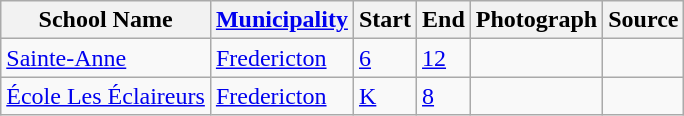<table class="wikitable sortable">
<tr>
<th>School Name</th>
<th><a href='#'>Municipality</a></th>
<th>Start</th>
<th>End</th>
<th>Photograph</th>
<th>Source</th>
</tr>
<tr>
<td><a href='#'>Sainte-Anne</a></td>
<td><a href='#'>Fredericton</a></td>
<td><a href='#'>6</a></td>
<td><a href='#'>12</a></td>
<td></td>
<td></td>
</tr>
<tr>
<td><a href='#'>École Les Éclaireurs</a></td>
<td><a href='#'>Fredericton</a></td>
<td><a href='#'>K</a></td>
<td><a href='#'>8</a></td>
<td></td>
<td></td>
</tr>
</table>
